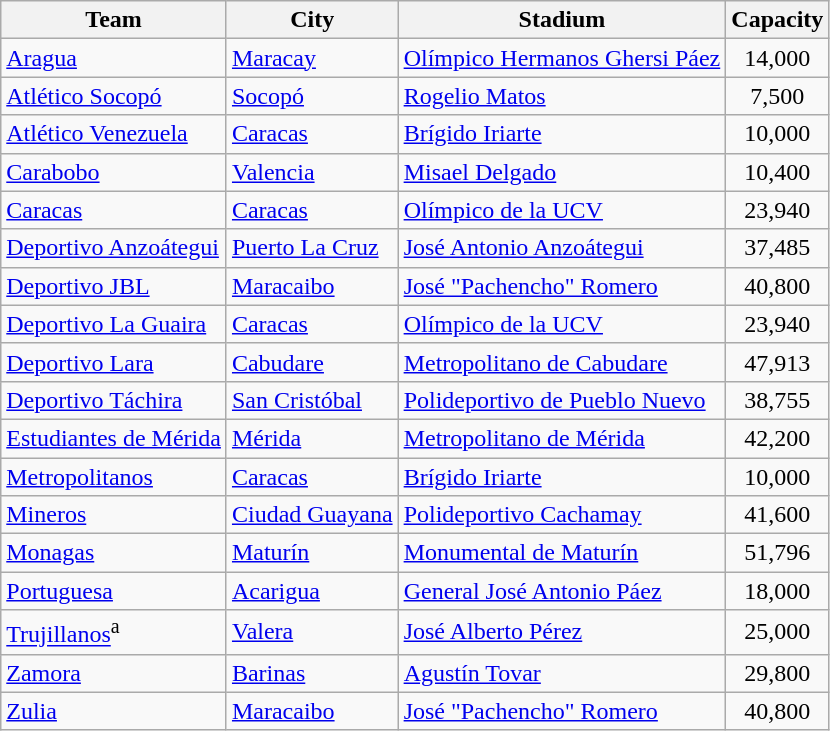<table class="wikitable sortable">
<tr>
<th>Team</th>
<th>City</th>
<th>Stadium</th>
<th>Capacity</th>
</tr>
<tr>
<td><a href='#'>Aragua</a></td>
<td><a href='#'>Maracay</a></td>
<td><a href='#'>Olímpico Hermanos Ghersi Páez</a></td>
<td align=center>14,000</td>
</tr>
<tr>
<td><a href='#'>Atlético Socopó</a></td>
<td><a href='#'>Socopó</a></td>
<td><a href='#'>Rogelio Matos</a></td>
<td align=center>7,500</td>
</tr>
<tr>
<td><a href='#'>Atlético Venezuela</a></td>
<td><a href='#'>Caracas</a></td>
<td><a href='#'>Brígido Iriarte</a></td>
<td align=center>10,000</td>
</tr>
<tr>
<td><a href='#'>Carabobo</a></td>
<td><a href='#'>Valencia</a></td>
<td><a href='#'>Misael Delgado</a></td>
<td align=center>10,400</td>
</tr>
<tr>
<td><a href='#'>Caracas</a></td>
<td><a href='#'>Caracas</a></td>
<td><a href='#'>Olímpico de la UCV</a></td>
<td align=center>23,940</td>
</tr>
<tr>
<td><a href='#'>Deportivo Anzoátegui</a></td>
<td><a href='#'>Puerto La Cruz</a></td>
<td><a href='#'>José Antonio Anzoátegui</a></td>
<td align=center>37,485</td>
</tr>
<tr>
<td><a href='#'>Deportivo JBL</a></td>
<td><a href='#'>Maracaibo</a></td>
<td><a href='#'>José "Pachencho" Romero</a></td>
<td align=center>40,800</td>
</tr>
<tr>
<td><a href='#'>Deportivo La Guaira</a></td>
<td><a href='#'>Caracas</a></td>
<td><a href='#'>Olímpico de la UCV</a></td>
<td align=center>23,940</td>
</tr>
<tr>
<td><a href='#'>Deportivo Lara</a></td>
<td><a href='#'>Cabudare</a></td>
<td><a href='#'>Metropolitano de Cabudare</a></td>
<td align=center>47,913</td>
</tr>
<tr>
<td><a href='#'>Deportivo Táchira</a></td>
<td><a href='#'>San Cristóbal</a></td>
<td><a href='#'>Polideportivo de Pueblo Nuevo</a></td>
<td align=center>38,755</td>
</tr>
<tr>
<td><a href='#'>Estudiantes de Mérida</a></td>
<td><a href='#'>Mérida</a></td>
<td><a href='#'>Metropolitano de Mérida</a></td>
<td align=center>42,200</td>
</tr>
<tr>
<td><a href='#'>Metropolitanos</a></td>
<td><a href='#'>Caracas</a></td>
<td><a href='#'>Brígido Iriarte</a></td>
<td align=center>10,000</td>
</tr>
<tr>
<td><a href='#'>Mineros</a></td>
<td><a href='#'>Ciudad Guayana</a></td>
<td><a href='#'>Polideportivo Cachamay</a></td>
<td align=center>41,600</td>
</tr>
<tr>
<td><a href='#'>Monagas</a></td>
<td><a href='#'>Maturín</a></td>
<td><a href='#'>Monumental de Maturín</a></td>
<td align=center>51,796</td>
</tr>
<tr>
<td><a href='#'>Portuguesa</a></td>
<td><a href='#'>Acarigua</a></td>
<td><a href='#'>General José Antonio Páez</a></td>
<td align=center>18,000</td>
</tr>
<tr>
<td><a href='#'>Trujillanos</a><sup>a</sup></td>
<td><a href='#'>Valera</a></td>
<td><a href='#'>José Alberto Pérez</a></td>
<td align=center>25,000</td>
</tr>
<tr>
<td><a href='#'>Zamora</a></td>
<td><a href='#'>Barinas</a></td>
<td><a href='#'>Agustín Tovar</a></td>
<td align=center>29,800</td>
</tr>
<tr>
<td><a href='#'>Zulia</a></td>
<td><a href='#'>Maracaibo</a></td>
<td><a href='#'>José "Pachencho" Romero</a></td>
<td align=center>40,800</td>
</tr>
</table>
